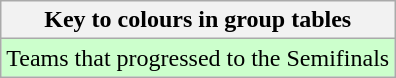<table class="wikitable">
<tr>
<th>Key to colours in group tables</th>
</tr>
<tr bgcolor=#ccffcc>
<td>Teams that progressed to the Semifinals</td>
</tr>
</table>
